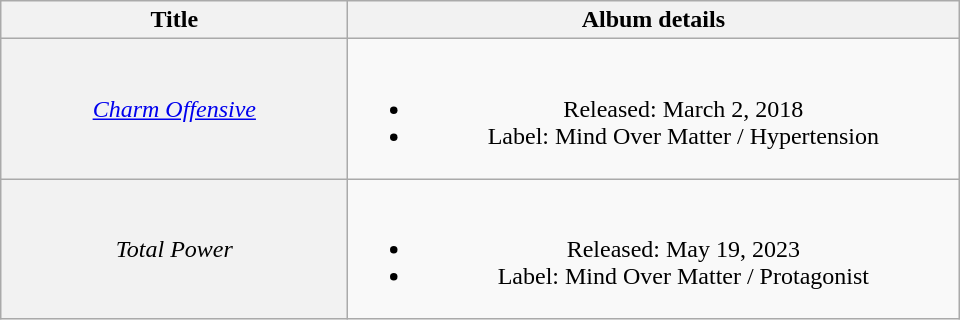<table class="wikitable plainrowheaders" style="text-align:center;" border="1">
<tr>
<th rowspan="1" scope="col" style="width:14em;">Title</th>
<th rowspan="1" scope="col" style="width:25em;">Album details</th>
</tr>
<tr>
<th scope="row" style="font-weight:normal;"><em><a href='#'>Charm Offensive</a></em></th>
<td><br><ul><li>Released: March 2, 2018</li><li>Label: Mind Over Matter / Hypertension</li></ul></td>
</tr>
<tr>
<th scope="row" style="font-weight:normal;"><em>Total Power</em></th>
<td><br><ul><li>Released: May 19, 2023</li><li>Label: Mind Over Matter / Protagonist</li></ul></td>
</tr>
</table>
